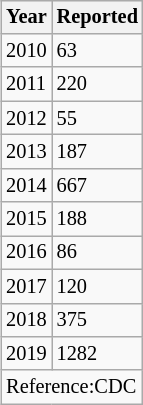<table class = "wikitable" style = "float:right; font-size:85%; margin-left:15px">
<tr>
<th>Year</th>
<th>Reported</th>
</tr>
<tr>
<td>2010</td>
<td>63</td>
</tr>
<tr>
<td>2011</td>
<td>220</td>
</tr>
<tr>
<td>2012</td>
<td>55</td>
</tr>
<tr>
<td>2013</td>
<td>187</td>
</tr>
<tr>
<td>2014</td>
<td>667</td>
</tr>
<tr>
<td>2015</td>
<td>188</td>
</tr>
<tr>
<td>2016</td>
<td>86</td>
</tr>
<tr>
<td>2017</td>
<td>120</td>
</tr>
<tr>
<td>2018</td>
<td>375</td>
</tr>
<tr>
<td>2019</td>
<td>1282</td>
</tr>
<tr>
<td colspan="2">Reference:CDC</td>
</tr>
</table>
